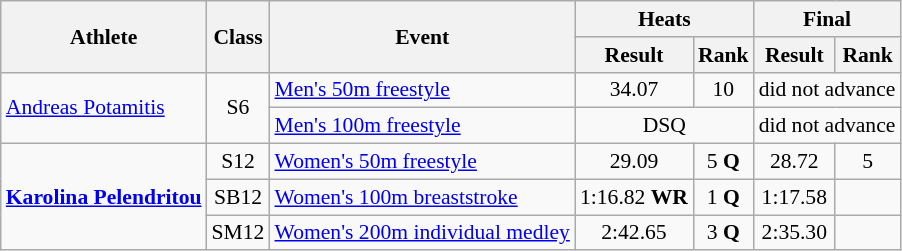<table class=wikitable style="font-size:90%">
<tr>
<th rowspan="2">Athlete</th>
<th rowspan="2">Class</th>
<th rowspan="2">Event</th>
<th colspan="2">Heats</th>
<th colspan="2">Final</th>
</tr>
<tr>
<th>Result</th>
<th>Rank</th>
<th>Result</th>
<th>Rank</th>
</tr>
<tr>
<td rowspan="2"><a href='#'>Andreas Potamitis</a></td>
<td rowspan="2" style="text-align:center;">S6</td>
<td><a href='#'>Men's 50m freestyle</a></td>
<td style="text-align:center;">34.07</td>
<td style="text-align:center;">10</td>
<td style="text-align:center;" colspan="2">did not advance</td>
</tr>
<tr>
<td><a href='#'>Men's 100m freestyle</a></td>
<td style="text-align:center;" colspan="2">DSQ</td>
<td style="text-align:center;" colspan="2">did not advance</td>
</tr>
<tr>
<td rowspan="3"><strong><a href='#'>Karolina Pelendritou</a></strong></td>
<td style="text-align:center;">S12</td>
<td><a href='#'>Women's 50m freestyle</a></td>
<td style="text-align:center;">29.09</td>
<td style="text-align:center;">5 <strong>Q</strong></td>
<td style="text-align:center;">28.72</td>
<td style="text-align:center;">5</td>
</tr>
<tr>
<td style="text-align:center;">SB12</td>
<td><a href='#'>Women's 100m breaststroke</a></td>
<td style="text-align:center;">1:16.82 <strong>WR</strong></td>
<td style="text-align:center;">1 <strong>Q</strong></td>
<td style="text-align:center;">1:17.58</td>
<td style="text-align:center;"></td>
</tr>
<tr>
<td style="text-align:center;">SM12</td>
<td><a href='#'>Women's 200m individual medley</a></td>
<td style="text-align:center;">2:42.65</td>
<td style="text-align:center;">3 <strong>Q</strong></td>
<td style="text-align:center;">2:35.30</td>
<td style="text-align:center;"></td>
</tr>
</table>
